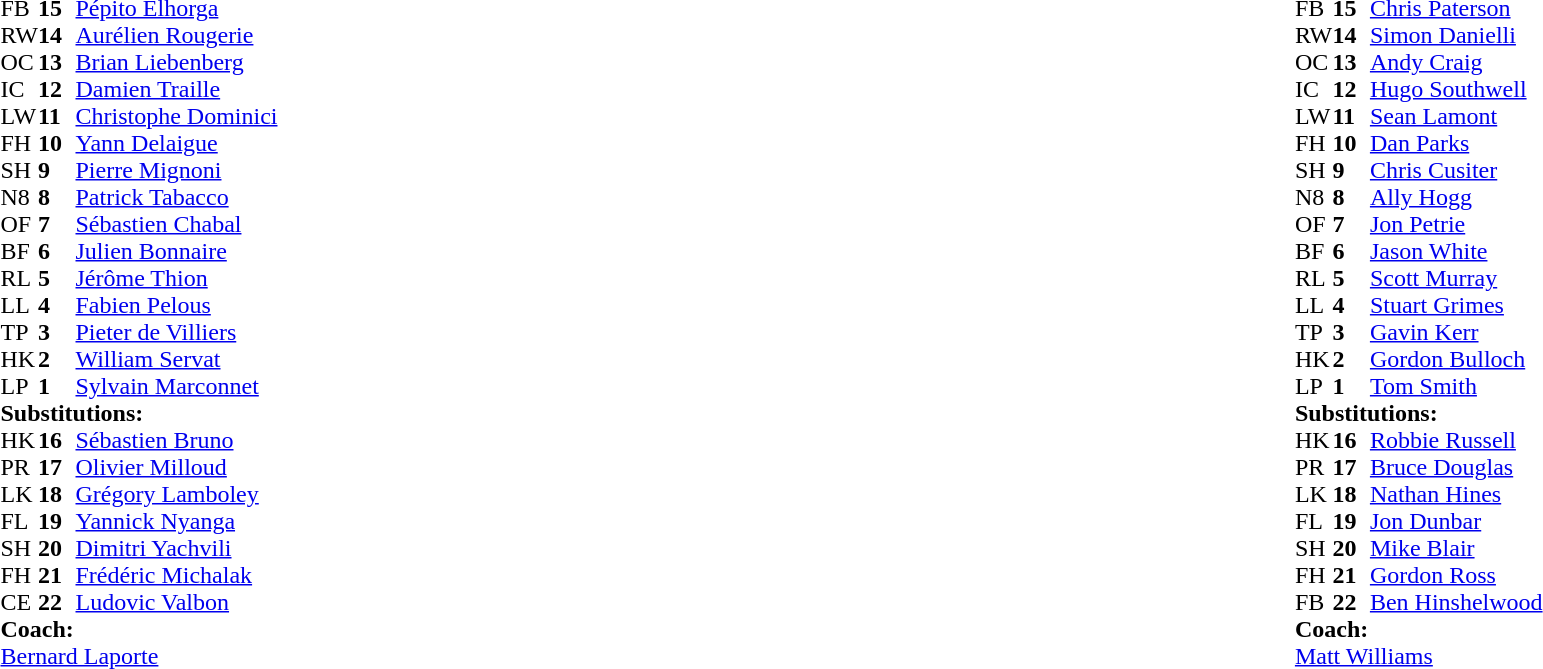<table width="100%">
<tr>
<td style="vertical-align:top" width="50%"><br><table cellspacing="0" cellpadding="0">
<tr>
<th width="25"></th>
<th width="25"></th>
</tr>
<tr>
<td>FB</td>
<td><strong>15</strong></td>
<td><a href='#'>Pépito Elhorga</a></td>
</tr>
<tr>
<td>RW</td>
<td><strong>14</strong></td>
<td><a href='#'>Aurélien Rougerie</a></td>
<td></td>
<td></td>
</tr>
<tr>
<td>OC</td>
<td><strong>13</strong></td>
<td><a href='#'>Brian Liebenberg</a></td>
</tr>
<tr>
<td>IC</td>
<td><strong>12</strong></td>
<td><a href='#'>Damien Traille</a></td>
</tr>
<tr>
<td>LW</td>
<td><strong>11</strong></td>
<td><a href='#'>Christophe Dominici</a></td>
</tr>
<tr>
<td>FH</td>
<td><strong>10</strong></td>
<td><a href='#'>Yann Delaigue</a></td>
<td></td>
<td></td>
</tr>
<tr>
<td>SH</td>
<td><strong>9</strong></td>
<td><a href='#'>Pierre Mignoni</a></td>
</tr>
<tr>
<td>N8</td>
<td><strong>8</strong></td>
<td><a href='#'>Patrick Tabacco</a></td>
<td></td>
<td></td>
</tr>
<tr>
<td>OF</td>
<td><strong>7</strong></td>
<td><a href='#'>Sébastien Chabal</a></td>
</tr>
<tr>
<td>BF</td>
<td><strong>6</strong></td>
<td><a href='#'>Julien Bonnaire</a></td>
</tr>
<tr>
<td>RL</td>
<td><strong>5</strong></td>
<td><a href='#'>Jérôme Thion</a></td>
</tr>
<tr>
<td>LL</td>
<td><strong>4</strong></td>
<td><a href='#'>Fabien Pelous</a></td>
</tr>
<tr>
<td>TP</td>
<td><strong>3</strong></td>
<td><a href='#'>Pieter de Villiers</a></td>
<td></td>
<td></td>
</tr>
<tr>
<td>HK</td>
<td><strong>2</strong></td>
<td><a href='#'>William Servat</a></td>
<td></td>
<td></td>
</tr>
<tr>
<td>LP</td>
<td><strong>1</strong></td>
<td><a href='#'>Sylvain Marconnet</a></td>
</tr>
<tr>
<td colspan="4"><strong>Substitutions:</strong></td>
</tr>
<tr>
<td>HK</td>
<td><strong>16</strong></td>
<td><a href='#'>Sébastien Bruno</a></td>
<td></td>
<td></td>
</tr>
<tr>
<td>PR</td>
<td><strong>17</strong></td>
<td><a href='#'>Olivier Milloud</a></td>
<td></td>
<td></td>
</tr>
<tr>
<td>LK</td>
<td><strong>18</strong></td>
<td><a href='#'>Grégory Lamboley</a></td>
<td></td>
<td></td>
</tr>
<tr>
<td>FL</td>
<td><strong>19</strong></td>
<td><a href='#'>Yannick Nyanga</a></td>
<td></td>
<td></td>
</tr>
<tr>
<td>SH</td>
<td><strong>20</strong></td>
<td><a href='#'>Dimitri Yachvili</a></td>
<td></td>
<td></td>
<td></td>
</tr>
<tr>
<td>FH</td>
<td><strong>21</strong></td>
<td><a href='#'>Frédéric Michalak</a></td>
<td></td>
<td></td>
</tr>
<tr>
<td>CE</td>
<td><strong>22</strong></td>
<td><a href='#'>Ludovic Valbon</a></td>
<td></td>
<td></td>
<td></td>
</tr>
<tr>
<td colspan="4"><strong>Coach:</strong></td>
</tr>
<tr>
<td colspan="4"><a href='#'>Bernard Laporte</a></td>
</tr>
</table>
</td>
<td style="vertical-align:top"></td>
<td style="vertical-align:top" width="50%"><br><table cellspacing="0" cellpadding="0" align="center">
<tr>
<th width="25"></th>
<th width="25"></th>
</tr>
<tr>
<td>FB</td>
<td><strong>15</strong></td>
<td><a href='#'>Chris Paterson</a></td>
</tr>
<tr>
<td>RW</td>
<td><strong>14</strong></td>
<td><a href='#'>Simon Danielli</a></td>
</tr>
<tr>
<td>OC</td>
<td><strong>13</strong></td>
<td><a href='#'>Andy Craig</a></td>
</tr>
<tr>
<td>IC</td>
<td><strong>12</strong></td>
<td><a href='#'>Hugo Southwell</a></td>
</tr>
<tr>
<td>LW</td>
<td><strong>11</strong></td>
<td><a href='#'>Sean Lamont</a></td>
</tr>
<tr>
<td>FH</td>
<td><strong>10</strong></td>
<td><a href='#'>Dan Parks</a></td>
</tr>
<tr>
<td>SH</td>
<td><strong>9</strong></td>
<td><a href='#'>Chris Cusiter</a></td>
</tr>
<tr>
<td>N8</td>
<td><strong>8</strong></td>
<td><a href='#'>Ally Hogg</a></td>
</tr>
<tr>
<td>OF</td>
<td><strong>7</strong></td>
<td><a href='#'>Jon Petrie</a></td>
</tr>
<tr>
<td>BF</td>
<td><strong>6</strong></td>
<td><a href='#'>Jason White</a></td>
</tr>
<tr>
<td>RL</td>
<td><strong>5</strong></td>
<td><a href='#'>Scott Murray</a></td>
<td></td>
<td></td>
</tr>
<tr>
<td>LL</td>
<td><strong>4</strong></td>
<td><a href='#'>Stuart Grimes</a></td>
<td></td>
<td></td>
</tr>
<tr>
<td>TP</td>
<td><strong>3</strong></td>
<td><a href='#'>Gavin Kerr</a></td>
<td></td>
<td></td>
<td></td>
</tr>
<tr>
<td>HK</td>
<td><strong>2</strong></td>
<td><a href='#'>Gordon Bulloch</a></td>
</tr>
<tr>
<td>LP</td>
<td><strong>1</strong></td>
<td><a href='#'>Tom Smith</a></td>
<td></td>
<td></td>
<td></td>
</tr>
<tr>
<td colspan="4"><strong>Substitutions:</strong></td>
</tr>
<tr>
<td>HK</td>
<td><strong>16</strong></td>
<td><a href='#'>Robbie Russell</a></td>
</tr>
<tr>
<td>PR</td>
<td><strong>17</strong></td>
<td><a href='#'>Bruce Douglas</a></td>
<td></td>
<td></td>
</tr>
<tr>
<td>LK</td>
<td><strong>18</strong></td>
<td><a href='#'>Nathan Hines</a></td>
<td></td>
<td></td>
</tr>
<tr>
<td>FL</td>
<td><strong>19</strong></td>
<td><a href='#'>Jon Dunbar</a></td>
<td></td>
<td></td>
</tr>
<tr>
<td>SH</td>
<td><strong>20</strong></td>
<td><a href='#'>Mike Blair</a></td>
</tr>
<tr>
<td>FH</td>
<td><strong>21</strong></td>
<td><a href='#'>Gordon Ross</a></td>
</tr>
<tr>
<td>FB</td>
<td><strong>22</strong></td>
<td><a href='#'>Ben Hinshelwood</a></td>
</tr>
<tr>
<td colspan="4"><strong>Coach:</strong></td>
</tr>
<tr>
<td colspan="4"><a href='#'>Matt Williams</a></td>
</tr>
</table>
</td>
</tr>
</table>
